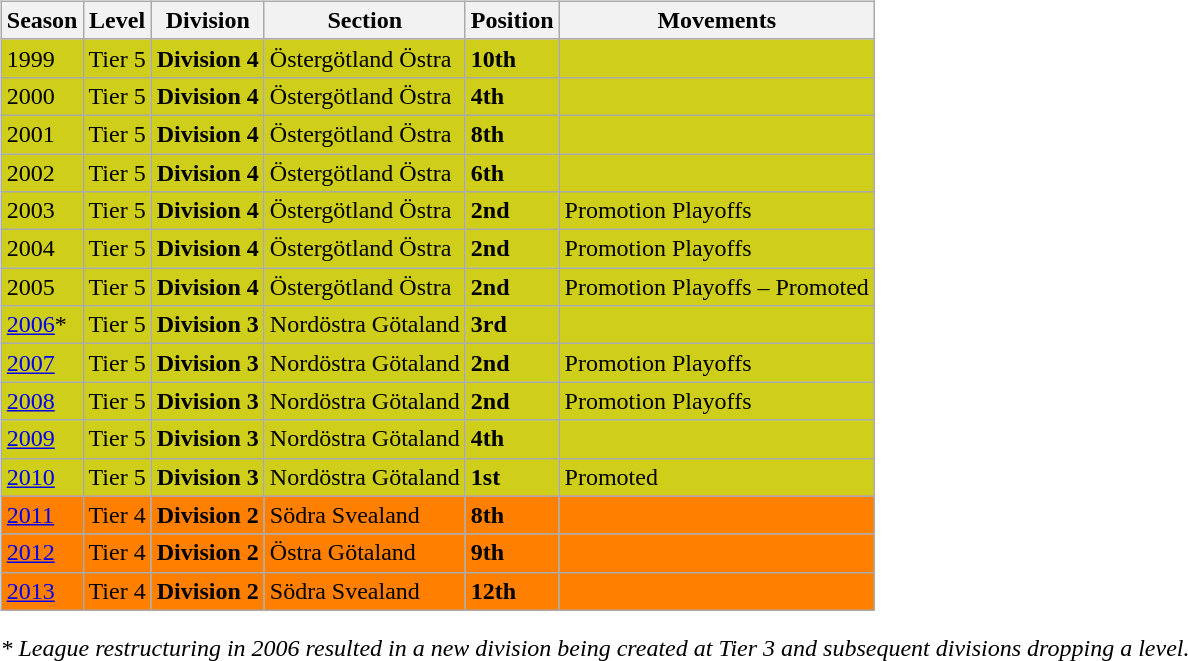<table>
<tr>
<td valign="top" width=0%><br><table class="wikitable">
<tr style="background:#f0f6fa;">
<th><strong>Season</strong></th>
<th><strong>Level</strong></th>
<th><strong>Division</strong></th>
<th><strong>Section</strong></th>
<th><strong>Position</strong></th>
<th><strong>Movements</strong></th>
</tr>
<tr>
<td style="background:#CECE1B;">1999</td>
<td style="background:#CECE1B;">Tier 5</td>
<td style="background:#CECE1B;"><strong>Division 4</strong></td>
<td style="background:#CECE1B;">Östergötland Östra</td>
<td style="background:#CECE1B;"><strong>10th</strong></td>
<td style="background:#CECE1B;"></td>
</tr>
<tr>
<td style="background:#CECE1B;">2000</td>
<td style="background:#CECE1B;">Tier 5</td>
<td style="background:#CECE1B;"><strong>Division 4</strong></td>
<td style="background:#CECE1B;">Östergötland Östra</td>
<td style="background:#CECE1B;"><strong>4th</strong></td>
<td style="background:#CECE1B;"></td>
</tr>
<tr>
<td style="background:#CECE1B;">2001</td>
<td style="background:#CECE1B;">Tier 5</td>
<td style="background:#CECE1B;"><strong>Division 4</strong></td>
<td style="background:#CECE1B;">Östergötland Östra</td>
<td style="background:#CECE1B;"><strong>8th</strong></td>
<td style="background:#CECE1B;"></td>
</tr>
<tr>
<td style="background:#CECE1B;">2002</td>
<td style="background:#CECE1B;">Tier 5</td>
<td style="background:#CECE1B;"><strong>Division 4</strong></td>
<td style="background:#CECE1B;">Östergötland Östra</td>
<td style="background:#CECE1B;"><strong>6th</strong></td>
<td style="background:#CECE1B;"></td>
</tr>
<tr>
<td style="background:#CECE1B;">2003</td>
<td style="background:#CECE1B;">Tier 5</td>
<td style="background:#CECE1B;"><strong>Division 4</strong></td>
<td style="background:#CECE1B;">Östergötland Östra</td>
<td style="background:#CECE1B;"><strong>2nd</strong></td>
<td style="background:#CECE1B;">Promotion Playoffs</td>
</tr>
<tr>
<td style="background:#CECE1B;">2004</td>
<td style="background:#CECE1B;">Tier 5</td>
<td style="background:#CECE1B;"><strong>Division 4</strong></td>
<td style="background:#CECE1B;">Östergötland Östra</td>
<td style="background:#CECE1B;"><strong>2nd</strong></td>
<td style="background:#CECE1B;">Promotion Playoffs</td>
</tr>
<tr>
<td style="background:#CECE1B;">2005</td>
<td style="background:#CECE1B;">Tier 5</td>
<td style="background:#CECE1B;"><strong>Division 4</strong></td>
<td style="background:#CECE1B;">Östergötland Östra</td>
<td style="background:#CECE1B;"><strong>2nd</strong></td>
<td style="background:#CECE1B;">Promotion Playoffs – Promoted</td>
</tr>
<tr>
<td style="background:#CECE1B;"><a href='#'>2006</a>*</td>
<td style="background:#CECE1B;">Tier 5</td>
<td style="background:#CECE1B;"><strong>Division 3</strong></td>
<td style="background:#CECE1B;">Nordöstra Götaland</td>
<td style="background:#CECE1B;"><strong>3rd</strong></td>
<td style="background:#CECE1B;"></td>
</tr>
<tr>
<td style="background:#CECE1B;"><a href='#'>2007</a></td>
<td style="background:#CECE1B;">Tier 5</td>
<td style="background:#CECE1B;"><strong>Division 3</strong></td>
<td style="background:#CECE1B;">Nordöstra Götaland</td>
<td style="background:#CECE1B;"><strong>2nd</strong></td>
<td style="background:#CECE1B;">Promotion Playoffs</td>
</tr>
<tr>
<td style="background:#CECE1B;"><a href='#'>2008</a></td>
<td style="background:#CECE1B;">Tier 5</td>
<td style="background:#CECE1B;"><strong>Division 3</strong></td>
<td style="background:#CECE1B;">Nordöstra Götaland</td>
<td style="background:#CECE1B;"><strong>2nd</strong></td>
<td style="background:#CECE1B;">Promotion Playoffs</td>
</tr>
<tr>
<td style="background:#CECE1B;"><a href='#'>2009</a></td>
<td style="background:#CECE1B;">Tier 5</td>
<td style="background:#CECE1B;"><strong>Division 3</strong></td>
<td style="background:#CECE1B;">Nordöstra Götaland</td>
<td style="background:#CECE1B;"><strong>4th</strong></td>
<td style="background:#CECE1B;"></td>
</tr>
<tr>
<td style="background:#CECE1B;"><a href='#'>2010</a></td>
<td style="background:#CECE1B;">Tier 5</td>
<td style="background:#CECE1B;"><strong>Division 3</strong></td>
<td style="background:#CECE1B;">Nordöstra Götaland</td>
<td style="background:#CECE1B;"><strong>1st</strong></td>
<td style="background:#CECE1B;">Promoted</td>
</tr>
<tr>
<td style="background:#FF7F00;"><a href='#'>2011</a></td>
<td style="background:#FF7F00;">Tier 4</td>
<td style="background:#FF7F00;"><strong>Division 2</strong></td>
<td style="background:#FF7F00;">Södra Svealand</td>
<td style="background:#FF7F00;"><strong>8th</strong></td>
<td style="background:#FF7F00;"></td>
</tr>
<tr>
<td style="background:#FF7F00;"><a href='#'>2012</a></td>
<td style="background:#FF7F00;">Tier 4</td>
<td style="background:#FF7F00;"><strong>Division 2</strong></td>
<td style="background:#FF7F00;">Östra Götaland</td>
<td style="background:#FF7F00;"><strong>9th</strong></td>
<td style="background:#FF7F00;"></td>
</tr>
<tr>
<td style="background:#FF7F00;"><a href='#'>2013</a></td>
<td style="background:#FF7F00;">Tier 4</td>
<td style="background:#FF7F00;"><strong>Division 2</strong></td>
<td style="background:#FF7F00;">Södra Svealand</td>
<td style="background:#FF7F00;"><strong>12th</strong></td>
<td style="background:#FF7F00;"></td>
</tr>
</table>
<em>* League restructuring in 2006 resulted in a new division being created at Tier 3 and subsequent divisions dropping a level.</em> 

</td>
</tr>
</table>
